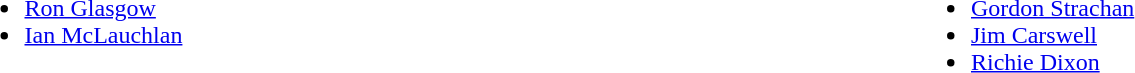<table style="width:100%;">
<tr>
<td style="vertical-align:top; width:20%;"><br><ul><li> <a href='#'>Ron Glasgow</a></li><li> <a href='#'>Ian McLauchlan</a></li></ul></td>
<td style="vertical-align:top; width:20%;"><br><ul><li> <a href='#'>Gordon Strachan</a></li><li> <a href='#'>Jim Carswell</a></li><li> <a href='#'>Richie Dixon</a></li></ul></td>
</tr>
</table>
